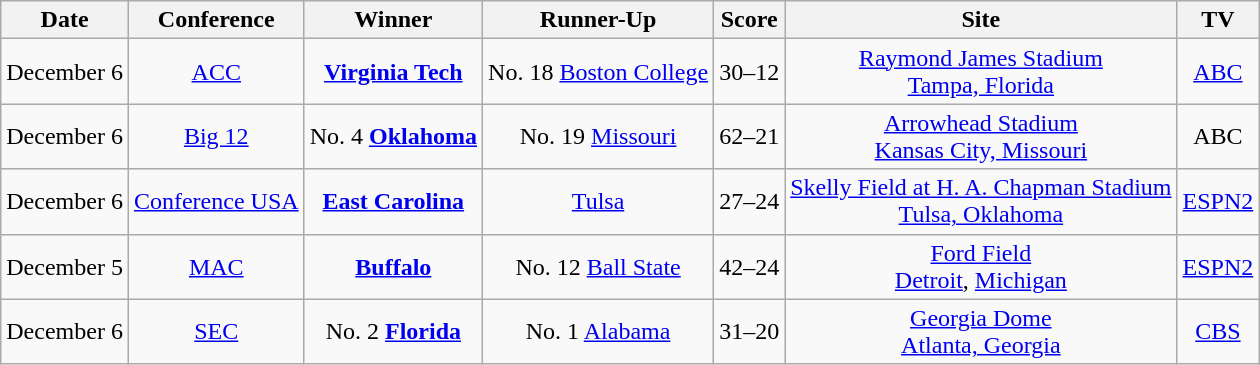<table class="wikitable" style="text-align:center">
<tr>
<th>Date</th>
<th>Conference</th>
<th>Winner</th>
<th>Runner-Up</th>
<th>Score</th>
<th>Site</th>
<th>TV</th>
</tr>
<tr>
<td>December 6</td>
<td><a href='#'>ACC</a></td>
<td><strong><a href='#'>Virginia Tech</a></strong></td>
<td>No. 18 <a href='#'>Boston College</a></td>
<td>30–12</td>
<td><a href='#'>Raymond James Stadium</a><br><a href='#'>Tampa, Florida</a></td>
<td><a href='#'>ABC</a></td>
</tr>
<tr>
<td>December 6</td>
<td><a href='#'>Big 12</a></td>
<td>No. 4 <strong><a href='#'>Oklahoma</a></strong></td>
<td>No. 19 <a href='#'>Missouri</a></td>
<td>62–21</td>
<td><a href='#'>Arrowhead Stadium</a><br><a href='#'>Kansas City, Missouri</a></td>
<td>ABC</td>
</tr>
<tr>
<td>December 6</td>
<td><a href='#'>Conference USA</a></td>
<td><strong><a href='#'>East Carolina</a></strong></td>
<td><a href='#'>Tulsa</a></td>
<td>27–24</td>
<td><a href='#'>Skelly Field at H. A. Chapman Stadium</a><br><a href='#'>Tulsa, Oklahoma</a></td>
<td><a href='#'>ESPN2</a></td>
</tr>
<tr>
<td>December 5</td>
<td><a href='#'>MAC</a></td>
<td><strong><a href='#'>Buffalo</a></strong></td>
<td>No. 12 <a href='#'>Ball State</a></td>
<td>42–24</td>
<td><a href='#'>Ford Field</a><br><a href='#'>Detroit</a>, <a href='#'>Michigan</a></td>
<td><a href='#'>ESPN2</a></td>
</tr>
<tr>
<td>December 6</td>
<td><a href='#'>SEC</a></td>
<td>No. 2 <strong><a href='#'>Florida</a></strong></td>
<td>No. 1 <a href='#'>Alabama</a></td>
<td>31–20</td>
<td><a href='#'>Georgia Dome</a><br><a href='#'>Atlanta, Georgia</a></td>
<td><a href='#'>CBS</a></td>
</tr>
</table>
